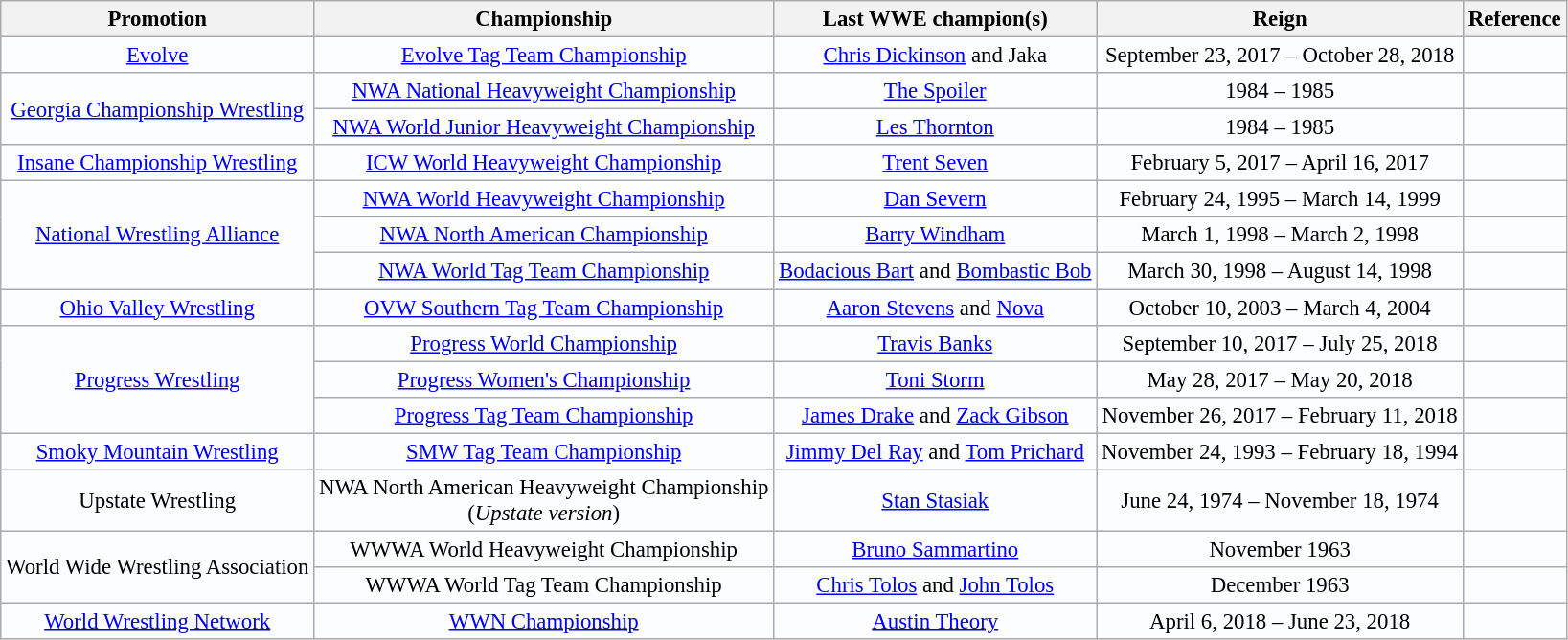<table class="wikitable" style="background:#fcfdff; font-size:95%; text-align: center;">
<tr>
<th>Promotion</th>
<th>Championship</th>
<th>Last WWE champion(s)</th>
<th>Reign</th>
<th>Reference</th>
</tr>
<tr>
<td><a href='#'>Evolve</a></td>
<td><a href='#'>Evolve Tag Team Championship</a></td>
<td><a href='#'>Chris Dickinson</a> and Jaka</td>
<td>September 23, 2017 – October 28, 2018</td>
<td></td>
</tr>
<tr>
<td rowspan=2><a href='#'>Georgia Championship Wrestling</a></td>
<td><a href='#'>NWA National Heavyweight Championship</a></td>
<td><a href='#'>The Spoiler</a></td>
<td>1984 – 1985</td>
<td></td>
</tr>
<tr>
<td><a href='#'>NWA World Junior Heavyweight Championship</a></td>
<td><a href='#'>Les Thornton</a></td>
<td>1984 – 1985</td>
<td></td>
</tr>
<tr>
<td><a href='#'>Insane Championship Wrestling</a></td>
<td><a href='#'>ICW World Heavyweight Championship</a></td>
<td><a href='#'>Trent Seven</a></td>
<td>February 5, 2017 – April 16, 2017</td>
<td></td>
</tr>
<tr>
<td rowspan=3><a href='#'>National Wrestling Alliance</a></td>
<td><a href='#'>NWA World Heavyweight Championship</a></td>
<td><a href='#'>Dan Severn</a></td>
<td>February 24, 1995 – March 14, 1999</td>
<td></td>
</tr>
<tr>
<td><a href='#'>NWA North American Championship</a></td>
<td><a href='#'>Barry Windham</a></td>
<td>March 1, 1998 – March 2, 1998</td>
<td></td>
</tr>
<tr>
<td><a href='#'>NWA World Tag Team Championship</a></td>
<td><a href='#'>Bodacious Bart</a> and <a href='#'>Bombastic Bob</a><br></td>
<td>March 30, 1998	– August 14, 1998</td>
<td></td>
</tr>
<tr>
<td><a href='#'>Ohio Valley Wrestling</a></td>
<td><a href='#'>OVW Southern Tag Team Championship</a></td>
<td><a href='#'>Aaron Stevens</a> and <a href='#'>Nova</a></td>
<td>October 10, 2003 – March 4, 2004</td>
<td></td>
</tr>
<tr>
<td rowspan=3><a href='#'>Progress Wrestling</a></td>
<td><a href='#'>Progress World Championship</a></td>
<td><a href='#'>Travis Banks</a></td>
<td>September 10, 2017 – July 25, 2018</td>
<td></td>
</tr>
<tr>
<td><a href='#'>Progress Women's Championship</a></td>
<td><a href='#'>Toni Storm</a></td>
<td>May 28, 2017 – May 20, 2018</td>
<td></td>
</tr>
<tr>
<td><a href='#'>Progress Tag Team Championship</a></td>
<td><a href='#'>James Drake</a> and <a href='#'>Zack Gibson</a><br></td>
<td>November 26, 2017 – February 11, 2018</td>
<td></td>
</tr>
<tr>
<td><a href='#'>Smoky Mountain Wrestling</a></td>
<td><a href='#'>SMW Tag Team Championship</a></td>
<td><a href='#'>Jimmy Del Ray</a> and <a href='#'>Tom Prichard</a></td>
<td>November 24, 1993 – February 18, 1994</td>
<td></td>
</tr>
<tr>
<td>Upstate Wrestling</td>
<td>NWA North American Heavyweight Championship<br>(<em>Upstate version</em>)</td>
<td><a href='#'>Stan Stasiak</a></td>
<td>June 24, 1974 – November 18, 1974</td>
<td></td>
</tr>
<tr>
<td rowspan=2>World Wide Wrestling Association</td>
<td>WWWA World Heavyweight Championship</td>
<td><a href='#'>Bruno Sammartino</a></td>
<td>November 1963</td>
<td></td>
</tr>
<tr>
<td>WWWA World Tag Team Championship</td>
<td><a href='#'>Chris Tolos</a> and <a href='#'>John Tolos</a></td>
<td>December 1963</td>
<td></td>
</tr>
<tr>
<td><a href='#'>World Wrestling Network</a></td>
<td><a href='#'>WWN Championship</a></td>
<td><a href='#'>Austin Theory</a></td>
<td>April 6, 2018 – June 23, 2018</td>
<td></td>
</tr>
</table>
